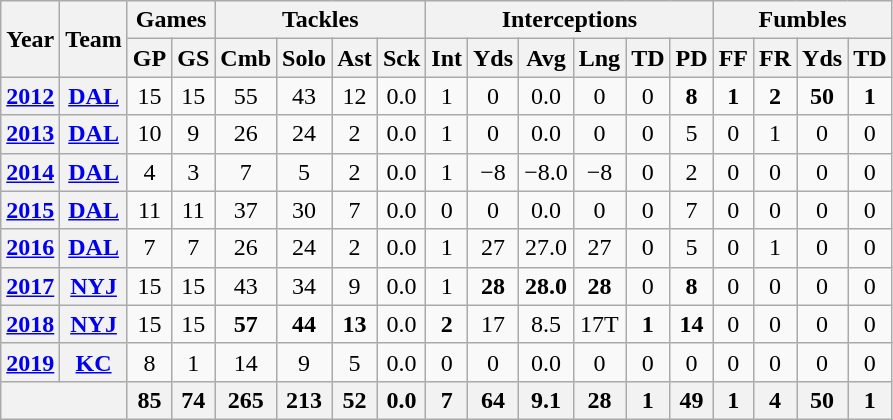<table class= "wikitable" style="text-align:center;">
<tr>
<th rowspan="2">Year</th>
<th rowspan="2">Team</th>
<th colspan="2">Games</th>
<th colspan="4">Tackles</th>
<th colspan="6">Interceptions</th>
<th colspan="4">Fumbles</th>
</tr>
<tr>
<th>GP</th>
<th>GS</th>
<th>Cmb</th>
<th>Solo</th>
<th>Ast</th>
<th>Sck</th>
<th>Int</th>
<th>Yds</th>
<th>Avg</th>
<th>Lng</th>
<th>TD</th>
<th>PD</th>
<th>FF</th>
<th>FR</th>
<th>Yds</th>
<th>TD</th>
</tr>
<tr>
<th><a href='#'>2012</a></th>
<th><a href='#'>DAL</a></th>
<td>15</td>
<td>15</td>
<td>55</td>
<td>43</td>
<td>12</td>
<td>0.0</td>
<td>1</td>
<td>0</td>
<td>0.0</td>
<td>0</td>
<td>0</td>
<td><strong>8</strong></td>
<td><strong>1</strong></td>
<td><strong>2</strong></td>
<td><strong>50</strong></td>
<td><strong>1</strong></td>
</tr>
<tr>
<th><a href='#'>2013</a></th>
<th><a href='#'>DAL</a></th>
<td>10</td>
<td>9</td>
<td>26</td>
<td>24</td>
<td>2</td>
<td>0.0</td>
<td>1</td>
<td>0</td>
<td>0.0</td>
<td>0</td>
<td>0</td>
<td>5</td>
<td>0</td>
<td>1</td>
<td>0</td>
<td>0</td>
</tr>
<tr>
<th><a href='#'>2014</a></th>
<th><a href='#'>DAL</a></th>
<td>4</td>
<td>3</td>
<td>7</td>
<td>5</td>
<td>2</td>
<td>0.0</td>
<td>1</td>
<td>−8</td>
<td>−8.0</td>
<td>−8</td>
<td>0</td>
<td>2</td>
<td>0</td>
<td>0</td>
<td>0</td>
<td>0</td>
</tr>
<tr>
<th><a href='#'>2015</a></th>
<th><a href='#'>DAL</a></th>
<td>11</td>
<td>11</td>
<td>37</td>
<td>30</td>
<td>7</td>
<td>0.0</td>
<td>0</td>
<td>0</td>
<td>0.0</td>
<td>0</td>
<td>0</td>
<td>7</td>
<td>0</td>
<td>0</td>
<td>0</td>
<td>0</td>
</tr>
<tr>
<th><a href='#'>2016</a></th>
<th><a href='#'>DAL</a></th>
<td>7</td>
<td>7</td>
<td>26</td>
<td>24</td>
<td>2</td>
<td>0.0</td>
<td>1</td>
<td>27</td>
<td>27.0</td>
<td>27</td>
<td>0</td>
<td>5</td>
<td>0</td>
<td>1</td>
<td>0</td>
<td>0</td>
</tr>
<tr>
<th><a href='#'>2017</a></th>
<th><a href='#'>NYJ</a></th>
<td>15</td>
<td>15</td>
<td>43</td>
<td>34</td>
<td>9</td>
<td>0.0</td>
<td>1</td>
<td><strong>28</strong></td>
<td><strong>28.0</strong></td>
<td><strong>28</strong></td>
<td>0</td>
<td><strong>8</strong></td>
<td>0</td>
<td>0</td>
<td>0</td>
<td>0</td>
</tr>
<tr>
<th><a href='#'>2018</a></th>
<th><a href='#'>NYJ</a></th>
<td>15</td>
<td>15</td>
<td><strong>57</strong></td>
<td><strong>44</strong></td>
<td><strong>13</strong></td>
<td>0.0</td>
<td><strong>2</strong></td>
<td>17</td>
<td>8.5</td>
<td>17T</td>
<td><strong>1</strong></td>
<td><strong>14</strong></td>
<td>0</td>
<td>0</td>
<td>0</td>
<td>0</td>
</tr>
<tr>
<th><a href='#'>2019</a></th>
<th><a href='#'>KC</a></th>
<td>8</td>
<td>1</td>
<td>14</td>
<td>9</td>
<td>5</td>
<td>0.0</td>
<td>0</td>
<td>0</td>
<td>0.0</td>
<td>0</td>
<td>0</td>
<td>0</td>
<td>0</td>
<td>0</td>
<td>0</td>
<td>0</td>
</tr>
<tr>
<th colspan="2"></th>
<th>85</th>
<th>74</th>
<th>265</th>
<th>213</th>
<th>52</th>
<th>0.0</th>
<th>7</th>
<th>64</th>
<th>9.1</th>
<th>28</th>
<th>1</th>
<th>49</th>
<th>1</th>
<th>4</th>
<th>50</th>
<th>1</th>
</tr>
</table>
